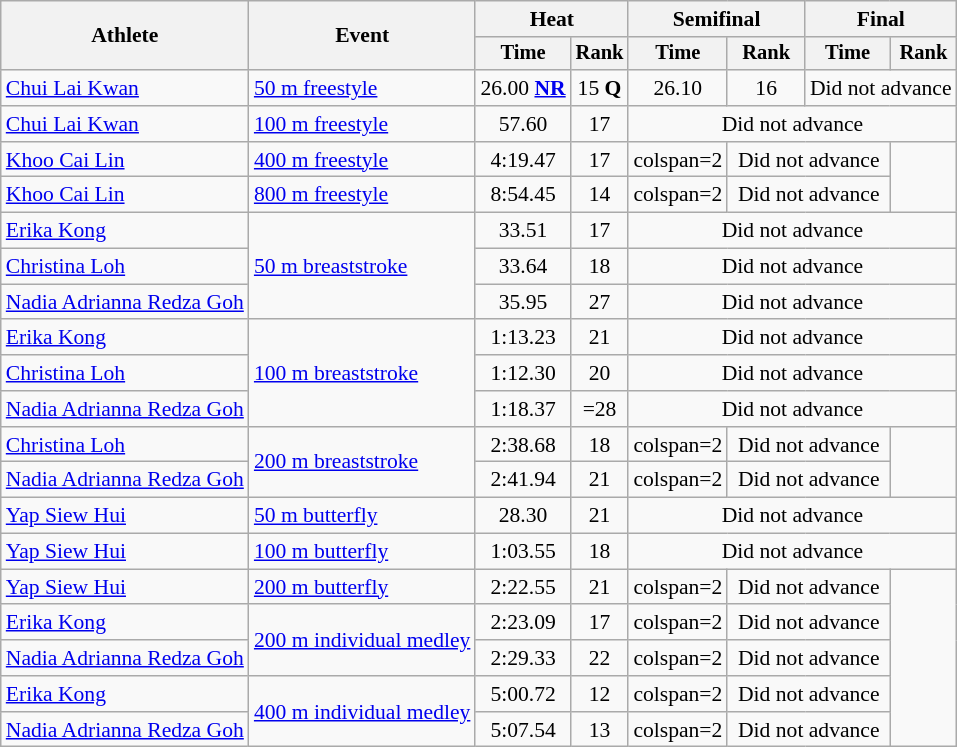<table class=wikitable style=font-size:90%>
<tr>
<th rowspan=2>Athlete</th>
<th rowspan=2>Event</th>
<th colspan=2>Heat</th>
<th colspan=2>Semifinal</th>
<th colspan=2>Final</th>
</tr>
<tr style=font-size:95%>
<th>Time</th>
<th>Rank</th>
<th>Time</th>
<th>Rank</th>
<th>Time</th>
<th>Rank</th>
</tr>
<tr align=center>
<td align=left><a href='#'>Chui Lai Kwan</a></td>
<td align=left><a href='#'>50 m freestyle</a></td>
<td>26.00 <strong><a href='#'>NR</a></strong></td>
<td>15 <strong>Q</strong></td>
<td>26.10</td>
<td>16</td>
<td colspan=2>Did not advance</td>
</tr>
<tr align=center>
<td align=left><a href='#'>Chui Lai Kwan</a></td>
<td align=left><a href='#'>100 m freestyle</a></td>
<td>57.60</td>
<td>17</td>
<td colspan=4>Did not advance</td>
</tr>
<tr align=center>
<td align=left><a href='#'>Khoo Cai Lin</a></td>
<td align=left><a href='#'>400 m freestyle</a></td>
<td>4:19.47</td>
<td>17</td>
<td>colspan=2 </td>
<td colspan=2>Did not advance</td>
</tr>
<tr align=center>
<td align=left><a href='#'>Khoo Cai Lin</a></td>
<td align=left><a href='#'>800 m freestyle</a></td>
<td>8:54.45</td>
<td>14</td>
<td>colspan=2 </td>
<td colspan=2>Did not advance</td>
</tr>
<tr align=center>
<td align=left><a href='#'>Erika Kong</a></td>
<td align=left rowspan=3><a href='#'>50 m breaststroke</a></td>
<td>33.51</td>
<td>17</td>
<td colspan=4>Did not advance</td>
</tr>
<tr align=center>
<td align=left><a href='#'>Christina Loh</a></td>
<td>33.64</td>
<td>18</td>
<td colspan=4>Did not advance</td>
</tr>
<tr align=center>
<td align=left><a href='#'>Nadia Adrianna Redza Goh</a></td>
<td>35.95</td>
<td>27</td>
<td colspan=4>Did not advance</td>
</tr>
<tr align=center>
<td align=left><a href='#'>Erika Kong</a></td>
<td align=left rowspan=3><a href='#'>100 m breaststroke</a></td>
<td>1:13.23</td>
<td>21</td>
<td colspan=4>Did not advance</td>
</tr>
<tr align=center>
<td align=left><a href='#'>Christina Loh</a></td>
<td>1:12.30</td>
<td>20</td>
<td colspan=4>Did not advance</td>
</tr>
<tr align=center>
<td align=left><a href='#'>Nadia Adrianna Redza Goh</a></td>
<td>1:18.37</td>
<td>=28</td>
<td colspan=4>Did not advance</td>
</tr>
<tr align=center>
<td align=left><a href='#'>Christina Loh</a></td>
<td align=left rowspan=2><a href='#'>200 m breaststroke</a></td>
<td>2:38.68</td>
<td>18</td>
<td>colspan=2 </td>
<td colspan=2>Did not advance</td>
</tr>
<tr align=center>
<td align=left><a href='#'>Nadia Adrianna Redza Goh</a></td>
<td>2:41.94</td>
<td>21</td>
<td>colspan=2 </td>
<td colspan=2>Did not advance</td>
</tr>
<tr align=center>
<td align=left><a href='#'>Yap Siew Hui</a></td>
<td align=left><a href='#'>50 m butterfly</a></td>
<td>28.30</td>
<td>21</td>
<td colspan=4>Did not advance</td>
</tr>
<tr align=center>
<td align=left><a href='#'>Yap Siew Hui</a></td>
<td align=left><a href='#'>100 m butterfly</a></td>
<td>1:03.55</td>
<td>18</td>
<td colspan=4>Did not advance</td>
</tr>
<tr align=center>
<td align=left><a href='#'>Yap Siew Hui</a></td>
<td align=left><a href='#'>200 m butterfly</a></td>
<td>2:22.55</td>
<td>21</td>
<td>colspan=2 </td>
<td colspan=2>Did not advance</td>
</tr>
<tr align=center>
<td align=left><a href='#'>Erika Kong</a></td>
<td align=left rowspan=2><a href='#'>200 m individual medley</a></td>
<td>2:23.09</td>
<td>17</td>
<td>colspan=2 </td>
<td colspan=2>Did not advance</td>
</tr>
<tr align=center>
<td align=left><a href='#'>Nadia Adrianna Redza Goh</a></td>
<td>2:29.33</td>
<td>22</td>
<td>colspan=2 </td>
<td colspan=2>Did not advance</td>
</tr>
<tr align=center>
<td align=left><a href='#'>Erika Kong</a></td>
<td align=left rowspan=2><a href='#'>400 m individual medley</a></td>
<td>5:00.72</td>
<td>12</td>
<td>colspan=2 </td>
<td colspan=2>Did not advance</td>
</tr>
<tr align=center>
<td align=left><a href='#'>Nadia Adrianna Redza Goh</a></td>
<td>5:07.54</td>
<td>13</td>
<td>colspan=2 </td>
<td colspan=2>Did not advance</td>
</tr>
</table>
